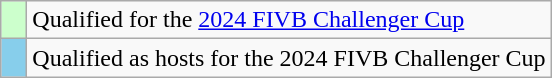<table class="wikitable" style="text-align:left">
<tr>
<td width=10px bgcolor=#ccffcc></td>
<td>Qualified for the <a href='#'>2024 FIVB Challenger Cup</a></td>
</tr>
<tr>
<td width=10px bgcolor=#87ceeb></td>
<td>Qualified as hosts for the 2024 FIVB Challenger Cup</td>
</tr>
</table>
